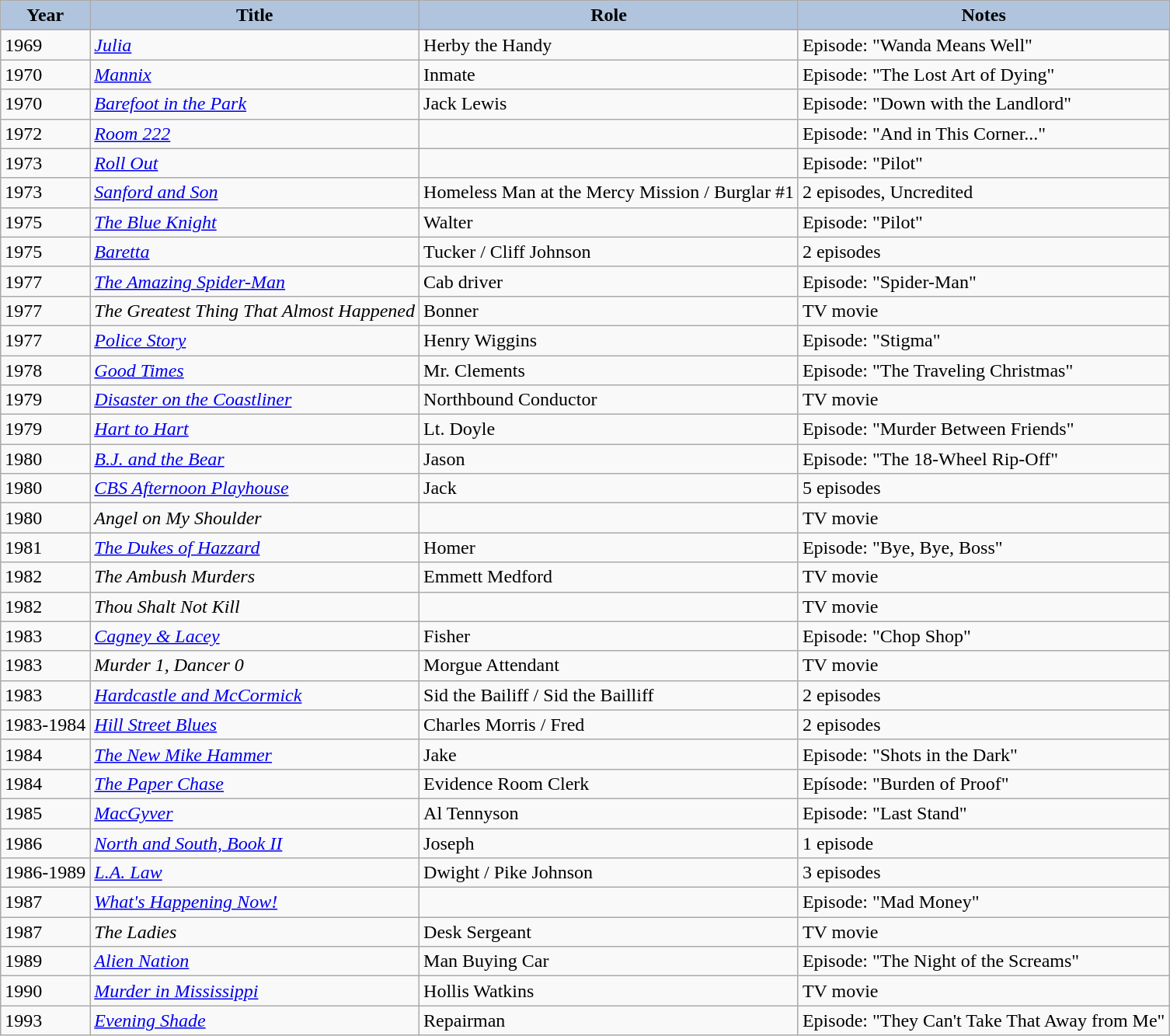<table class="wikitable" style="font-size:100%;">
<tr>
<th style="background:#B0C4DE;">Year</th>
<th style="background:#B0C4DE;">Title</th>
<th style="background:#B0C4DE;">Role</th>
<th style="background:#B0C4DE;">Notes</th>
</tr>
<tr>
</tr>
<tr>
<td>1969</td>
<td><em><a href='#'>Julia</a></em></td>
<td>Herby the Handy</td>
<td>Episode: "Wanda Means Well"</td>
</tr>
<tr>
<td>1970</td>
<td><em><a href='#'>Mannix</a></em></td>
<td>Inmate</td>
<td>Episode: "The Lost Art of Dying"</td>
</tr>
<tr>
<td>1970</td>
<td><em><a href='#'>Barefoot in the Park</a></em></td>
<td>Jack Lewis</td>
<td>Episode: "Down with the Landlord"</td>
</tr>
<tr>
<td>1972</td>
<td><em><a href='#'>Room 222</a></em></td>
<td></td>
<td>Episode: "And in This Corner..."</td>
</tr>
<tr>
<td>1973</td>
<td><em><a href='#'>Roll Out</a></em></td>
<td></td>
<td>Episode: "Pilot"</td>
</tr>
<tr>
<td>1973</td>
<td><em><a href='#'>Sanford and Son</a></em></td>
<td>Homeless Man at the Mercy Mission / Burglar #1</td>
<td>2 episodes, Uncredited</td>
</tr>
<tr>
<td>1975</td>
<td><em><a href='#'>The Blue Knight</a></em></td>
<td>Walter</td>
<td>Episode: "Pilot"</td>
</tr>
<tr>
<td>1975</td>
<td><em><a href='#'>Baretta</a></em></td>
<td>Tucker / Cliff Johnson</td>
<td>2 episodes</td>
</tr>
<tr>
<td>1977</td>
<td><em><a href='#'>The Amazing Spider-Man</a></em></td>
<td>Cab driver</td>
<td>Episode: "Spider-Man"</td>
</tr>
<tr>
<td>1977</td>
<td><em>The Greatest Thing That Almost Happened</em></td>
<td>Bonner</td>
<td>TV movie</td>
</tr>
<tr>
<td>1977</td>
<td><em><a href='#'>Police Story</a></em></td>
<td>Henry Wiggins</td>
<td>Episode: "Stigma"</td>
</tr>
<tr>
<td>1978</td>
<td><em><a href='#'>Good Times</a></em></td>
<td>Mr. Clements</td>
<td>Episode: "The Traveling Christmas"</td>
</tr>
<tr>
<td>1979</td>
<td><em><a href='#'>Disaster on the Coastliner</a></em></td>
<td>Northbound Conductor</td>
<td>TV movie</td>
</tr>
<tr>
<td>1979</td>
<td><em><a href='#'>Hart to Hart</a></em></td>
<td>Lt. Doyle</td>
<td>Episode: "Murder Between Friends"</td>
</tr>
<tr>
<td>1980</td>
<td><em><a href='#'>B.J. and the Bear</a></em></td>
<td>Jason</td>
<td>Episode: "The 18-Wheel Rip-Off"</td>
</tr>
<tr>
<td>1980</td>
<td><em><a href='#'>CBS Afternoon Playhouse</a></em></td>
<td>Jack</td>
<td>5 episodes</td>
</tr>
<tr>
<td>1980</td>
<td><em>Angel on My Shoulder</em></td>
<td></td>
<td>TV movie</td>
</tr>
<tr>
<td>1981</td>
<td><em><a href='#'>The Dukes of Hazzard</a></em></td>
<td>Homer</td>
<td>Episode: "Bye, Bye, Boss"</td>
</tr>
<tr>
<td>1982</td>
<td><em>The Ambush Murders</em></td>
<td>Emmett Medford</td>
<td>TV movie</td>
</tr>
<tr>
<td>1982</td>
<td><em>Thou Shalt Not Kill</em></td>
<td></td>
<td>TV movie</td>
</tr>
<tr>
<td>1983</td>
<td><em><a href='#'>Cagney & Lacey</a></em></td>
<td>Fisher</td>
<td>Episode: "Chop Shop"</td>
</tr>
<tr>
<td>1983</td>
<td><em>Murder 1, Dancer 0</em></td>
<td>Morgue Attendant</td>
<td>TV movie</td>
</tr>
<tr>
<td>1983</td>
<td><em><a href='#'>Hardcastle and McCormick</a></em></td>
<td>Sid the Bailiff / Sid the Bailliff</td>
<td>2 episodes</td>
</tr>
<tr>
<td>1983-1984</td>
<td><em><a href='#'>Hill Street Blues</a></em></td>
<td>Charles Morris / Fred</td>
<td>2 episodes</td>
</tr>
<tr>
<td>1984</td>
<td><em><a href='#'>The New Mike Hammer</a></em></td>
<td>Jake</td>
<td>Episode: "Shots in the Dark"</td>
</tr>
<tr>
<td>1984</td>
<td><em><a href='#'>The Paper Chase</a></em></td>
<td>Evidence Room Clerk</td>
<td>Epísode: "Burden of Proof"</td>
</tr>
<tr>
<td>1985</td>
<td><em><a href='#'>MacGyver</a></em></td>
<td>Al Tennyson</td>
<td>Episode: "Last Stand"</td>
</tr>
<tr>
<td>1986</td>
<td><em><a href='#'>North and South, Book II</a></em></td>
<td>Joseph</td>
<td>1 episode</td>
</tr>
<tr>
<td>1986-1989</td>
<td><em><a href='#'>L.A. Law</a></em></td>
<td>Dwight / Pike Johnson</td>
<td>3 episodes</td>
</tr>
<tr>
<td>1987</td>
<td><em><a href='#'>What's Happening Now!</a></em></td>
<td></td>
<td>Episode: "Mad Money"</td>
</tr>
<tr>
<td>1987</td>
<td><em>The Ladies</em></td>
<td>Desk Sergeant</td>
<td>TV movie</td>
</tr>
<tr>
<td>1989</td>
<td><em><a href='#'>Alien Nation</a></em></td>
<td>Man Buying Car</td>
<td>Episode: "The Night of the Screams"</td>
</tr>
<tr>
<td>1990</td>
<td><em><a href='#'>Murder in Mississippi</a></em></td>
<td>Hollis Watkins</td>
<td>TV movie</td>
</tr>
<tr>
<td>1993</td>
<td><em><a href='#'>Evening Shade</a></em></td>
<td>Repairman</td>
<td>Episode: "They Can't Take That Away from Me"</td>
</tr>
</table>
